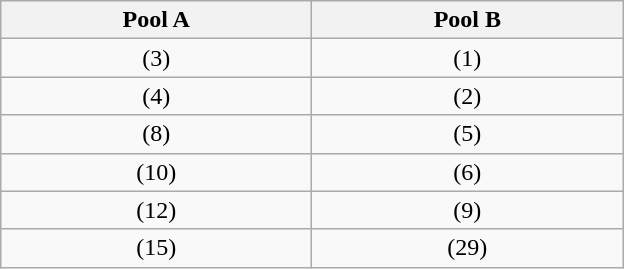<table class="wikitable">
<tr>
<th width=200>Pool A</th>
<th width=200>Pool B</th>
</tr>
<tr align=center>
<td> (3)</td>
<td> (1)</td>
</tr>
<tr align=center>
<td>  (4)</td>
<td> (2)</td>
</tr>
<tr align=center>
<td> (8)</td>
<td> (5)</td>
</tr>
<tr align=center>
<td> (10)</td>
<td> (6)</td>
</tr>
<tr align=center>
<td> (12)</td>
<td> (9)</td>
</tr>
<tr align=center>
<td> (15)</td>
<td> (29)</td>
</tr>
</table>
